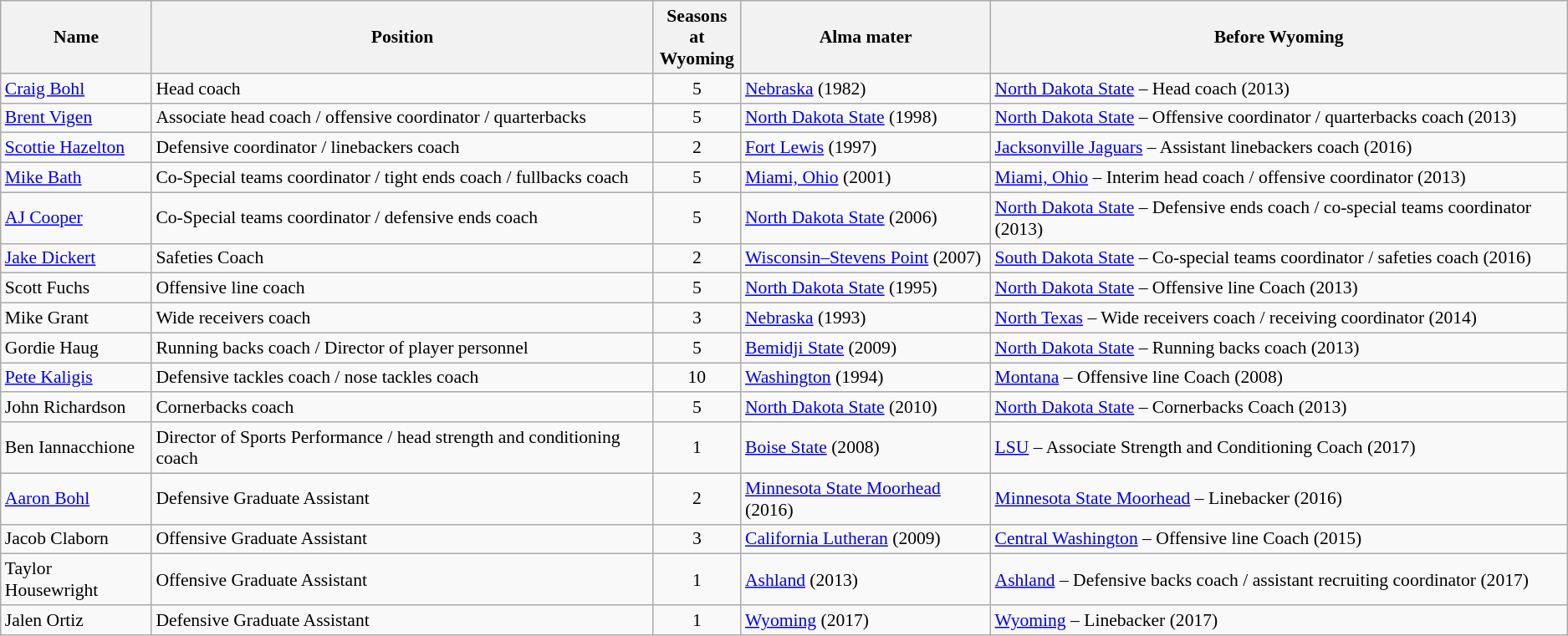<table class="wikitable" border="1" style="font-size:90%;">
<tr>
<th>Name</th>
<th>Position</th>
<th>Seasons at<br>Wyoming</th>
<th>Alma mater</th>
<th>Before Wyoming</th>
</tr>
<tr>
<td><a href='#'>Craig Bohl</a></td>
<td>Head coach</td>
<td align=center>5</td>
<td><a href='#'>Nebraska</a> (1982)</td>
<td><a href='#'>North Dakota State</a> – Head coach (2013)</td>
</tr>
<tr>
<td><a href='#'>Brent Vigen</a></td>
<td>Associate head coach / offensive coordinator / quarterbacks</td>
<td align=center>5</td>
<td><a href='#'>North Dakota State</a> (1998)</td>
<td><a href='#'>North Dakota State</a> – Offensive coordinator / quarterbacks coach (2013)</td>
</tr>
<tr>
<td><a href='#'>Scottie Hazelton</a></td>
<td>Defensive coordinator / linebackers coach</td>
<td align=center>2</td>
<td><a href='#'>Fort Lewis</a> (1997)</td>
<td><a href='#'>Jacksonville Jaguars</a> – Assistant linebackers coach (2016)</td>
</tr>
<tr>
<td><a href='#'>Mike Bath</a></td>
<td>Co-Special teams coordinator / tight ends coach / fullbacks coach</td>
<td align=center>5</td>
<td><a href='#'>Miami, Ohio</a> (2001)</td>
<td><a href='#'>Miami, Ohio</a> – Interim head coach / offensive coordinator (2013)</td>
</tr>
<tr>
<td><a href='#'>AJ Cooper</a></td>
<td>Co-Special teams coordinator / defensive ends coach</td>
<td align=center>5</td>
<td><a href='#'>North Dakota State</a> (2006)</td>
<td><a href='#'>North Dakota State</a> – Defensive ends coach / co-special teams coordinator (2013)</td>
</tr>
<tr>
<td><a href='#'>Jake Dickert</a></td>
<td>Safeties Coach</td>
<td align=center>2</td>
<td><a href='#'>Wisconsin–Stevens Point</a> (2007)</td>
<td><a href='#'>South Dakota State</a> – Co-special teams coordinator / safeties coach (2016)</td>
</tr>
<tr>
<td>Scott Fuchs</td>
<td>Offensive line coach</td>
<td align=center>5</td>
<td><a href='#'>North Dakota State</a> (1995)</td>
<td><a href='#'>North Dakota State</a> – Offensive line Coach (2013)</td>
</tr>
<tr>
<td>Mike Grant</td>
<td>Wide receivers coach</td>
<td align=center>3</td>
<td><a href='#'>Nebraska</a> (1993)</td>
<td><a href='#'>North Texas</a> – Wide receivers coach / receiving coordinator (2014)</td>
</tr>
<tr>
<td>Gordie Haug</td>
<td>Running backs coach / Director of player personnel</td>
<td align=center>5</td>
<td><a href='#'>Bemidji State</a> (2009)</td>
<td><a href='#'>North Dakota State</a> – Running backs coach (2013)</td>
</tr>
<tr>
<td><a href='#'>Pete Kaligis</a></td>
<td>Defensive tackles coach / nose tackles coach</td>
<td align=center>10</td>
<td><a href='#'>Washington</a> (1994)</td>
<td><a href='#'>Montana</a> – Offensive line Coach (2008)</td>
</tr>
<tr>
<td>John Richardson</td>
<td>Cornerbacks coach</td>
<td align=center>5</td>
<td><a href='#'>North Dakota State</a> (2010)</td>
<td><a href='#'>North Dakota State</a> – Cornerbacks Coach (2013)</td>
</tr>
<tr>
<td>Ben Iannacchione</td>
<td>Director of Sports Performance / head strength and conditioning coach</td>
<td align=center>1</td>
<td><a href='#'>Boise State</a> (2008)</td>
<td><a href='#'>LSU</a> – Associate Strength and Conditioning Coach (2017)</td>
</tr>
<tr>
<td><a href='#'>Aaron Bohl</a></td>
<td>Defensive Graduate Assistant</td>
<td align=center>2</td>
<td><a href='#'>Minnesota State Moorhead</a> (2016)</td>
<td><a href='#'>Minnesota State Moorhead</a> – Linebacker (2016)</td>
</tr>
<tr>
<td>Jacob Claborn</td>
<td>Offensive Graduate Assistant</td>
<td align=center>3</td>
<td><a href='#'>California Lutheran</a> (2009)</td>
<td><a href='#'>Central Washington</a> – Offensive line Coach (2015)</td>
</tr>
<tr>
<td>Taylor Housewright</td>
<td>Offensive Graduate Assistant</td>
<td align=center>1</td>
<td><a href='#'>Ashland</a> (2013)</td>
<td><a href='#'>Ashland</a> – Defensive backs coach / assistant recruiting coordinator (2017)</td>
</tr>
<tr>
<td>Jalen Ortiz</td>
<td>Defensive Graduate Assistant</td>
<td align=center>1</td>
<td><a href='#'>Wyoming</a> (2017)</td>
<td><a href='#'>Wyoming</a> – Linebacker (2017)</td>
</tr>
</table>
